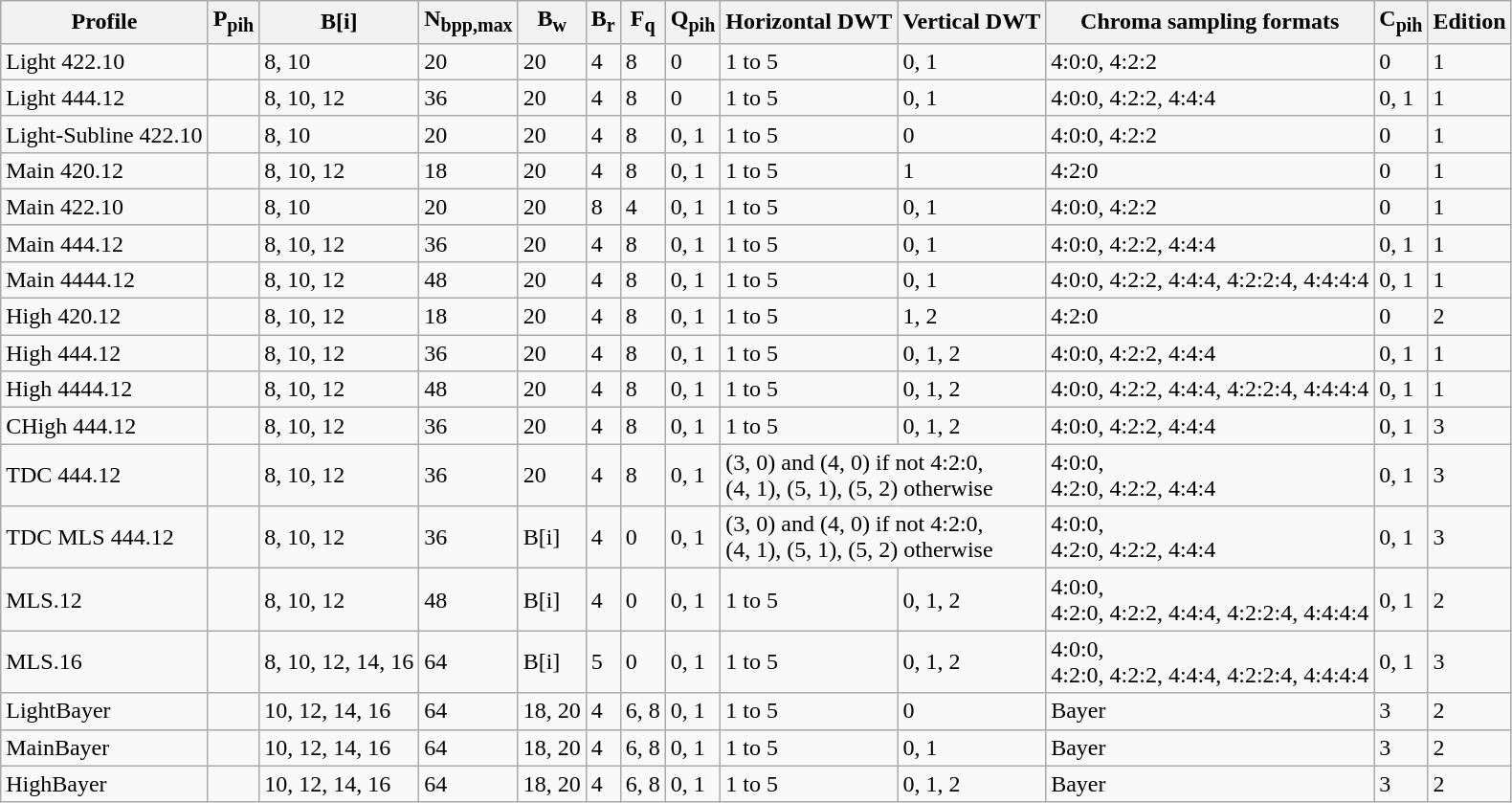<table class="wikitable" border="1" style="border-collapse: collapse;">
<tr>
<th scope="col">Profile</th>
<th scope="col">P<sub>pih</sub></th>
<th scope="col">B[i]</th>
<th scope="col">N<sub>bpp,max</sub></th>
<th scope="col">B<sub>w</sub></th>
<th scope="col">B<sub>r</sub></th>
<th scope="col">F<sub>q</sub></th>
<th scope="col">Q<sub>pih</sub></th>
<th scope="col">Horizontal DWT</th>
<th scope="col">Vertical DWT</th>
<th scope="col">Chroma sampling formats</th>
<th scope="col">C<sub>pih</sub></th>
<th scope="col">Edition</th>
</tr>
<tr>
<td>Light 422.10</td>
<td></td>
<td>8, 10</td>
<td>20</td>
<td>20</td>
<td>4</td>
<td>8</td>
<td>0</td>
<td>1 to 5</td>
<td>0, 1</td>
<td>4:0:0, 4:2:2</td>
<td>0</td>
<td>1</td>
</tr>
<tr>
<td>Light 444.12</td>
<td></td>
<td>8, 10, 12</td>
<td>36</td>
<td>20</td>
<td>4</td>
<td>8</td>
<td>0</td>
<td>1 to 5</td>
<td>0, 1</td>
<td>4:0:0, 4:2:2, 4:4:4</td>
<td>0, 1</td>
<td>1</td>
</tr>
<tr>
<td>Light-Subline 422.10</td>
<td></td>
<td>8, 10</td>
<td>20</td>
<td>20</td>
<td>4</td>
<td>8</td>
<td>0, 1</td>
<td>1 to 5</td>
<td>0</td>
<td>4:0:0, 4:2:2</td>
<td>0</td>
<td>1</td>
</tr>
<tr>
<td>Main 420.12</td>
<td></td>
<td>8, 10, 12</td>
<td>18</td>
<td>20</td>
<td>4</td>
<td>8</td>
<td>0, 1</td>
<td>1 to 5</td>
<td>1</td>
<td>4:2:0</td>
<td>0</td>
<td>1</td>
</tr>
<tr>
<td>Main 422.10</td>
<td></td>
<td>8, 10</td>
<td>20</td>
<td>20</td>
<td>8</td>
<td>4</td>
<td>0, 1</td>
<td>1 to 5</td>
<td>0, 1</td>
<td>4:0:0, 4:2:2</td>
<td>0</td>
<td>1</td>
</tr>
<tr>
<td>Main 444.12</td>
<td></td>
<td>8, 10, 12</td>
<td>36</td>
<td>20</td>
<td>4</td>
<td>8</td>
<td>0, 1</td>
<td>1 to 5</td>
<td>0, 1</td>
<td>4:0:0, 4:2:2, 4:4:4</td>
<td>0, 1</td>
<td>1</td>
</tr>
<tr>
<td>Main 4444.12</td>
<td></td>
<td>8, 10, 12</td>
<td>48</td>
<td>20</td>
<td>4</td>
<td>8</td>
<td>0, 1</td>
<td>1 to 5</td>
<td>0, 1</td>
<td>4:0:0, 4:2:2, 4:4:4, 4:2:2:4, 4:4:4:4</td>
<td>0, 1</td>
<td>1</td>
</tr>
<tr>
<td>High 420.12</td>
<td></td>
<td>8, 10, 12</td>
<td>18</td>
<td>20</td>
<td>4</td>
<td>8</td>
<td>0, 1</td>
<td>1 to 5</td>
<td>1, 2</td>
<td>4:2:0</td>
<td>0</td>
<td>2</td>
</tr>
<tr>
<td>High 444.12</td>
<td></td>
<td>8, 10, 12</td>
<td>36</td>
<td>20</td>
<td>4</td>
<td>8</td>
<td>0, 1</td>
<td>1 to 5</td>
<td>0, 1, 2</td>
<td>4:0:0, 4:2:2, 4:4:4</td>
<td>0, 1</td>
<td>1</td>
</tr>
<tr>
<td>High 4444.12</td>
<td></td>
<td>8, 10, 12</td>
<td>48</td>
<td>20</td>
<td>4</td>
<td>8</td>
<td>0, 1</td>
<td>1 to 5</td>
<td>0, 1, 2</td>
<td>4:0:0, 4:2:2, 4:4:4, 4:2:2:4, 4:4:4:4</td>
<td>0, 1</td>
<td>1</td>
</tr>
<tr>
<td>CHigh 444.12</td>
<td></td>
<td>8, 10, 12</td>
<td>36</td>
<td>20</td>
<td>4</td>
<td>8</td>
<td>0, 1</td>
<td>1 to 5</td>
<td>0, 1, 2</td>
<td>4:0:0, 4:2:2, 4:4:4</td>
<td>0, 1</td>
<td>3</td>
</tr>
<tr>
<td>TDC 444.12</td>
<td></td>
<td>8, 10, 12</td>
<td>36</td>
<td>20</td>
<td>4</td>
<td>8</td>
<td>0, 1</td>
<td colspan="2">(3, 0) and (4, 0) if not 4:2:0,<br>(4, 1), (5, 1), (5, 2) otherwise</td>
<td>4:0:0,<br>4:2:0,
4:2:2,
4:4:4</td>
<td>0, 1</td>
<td>3</td>
</tr>
<tr>
<td>TDC MLS 444.12</td>
<td></td>
<td>8, 10, 12</td>
<td>36</td>
<td>B[i]</td>
<td>4</td>
<td>0</td>
<td>0, 1</td>
<td colspan="2">(3, 0) and (4, 0) if not 4:2:0,<br>(4, 1), (5, 1), (5, 2) otherwise</td>
<td>4:0:0,<br>4:2:0,
4:2:2,
4:4:4</td>
<td>0, 1</td>
<td>3</td>
</tr>
<tr>
<td>MLS.12</td>
<td></td>
<td>8, 10, 12</td>
<td>48</td>
<td>B[i]</td>
<td>4</td>
<td>0</td>
<td>0, 1</td>
<td>1 to 5</td>
<td>0, 1, 2</td>
<td>4:0:0,<br>4:2:0,
4:2:2,
4:4:4,
4:2:2:4,
4:4:4:4</td>
<td>0, 1</td>
<td>2</td>
</tr>
<tr>
<td>MLS.16</td>
<td></td>
<td>8, 10, 12, 14, 16</td>
<td>64</td>
<td>B[i]</td>
<td>5</td>
<td>0</td>
<td>0, 1</td>
<td>1 to 5</td>
<td>0, 1, 2</td>
<td>4:0:0,<br>4:2:0,
4:2:2,
4:4:4,
4:2:2:4,
4:4:4:4</td>
<td>0, 1</td>
<td>3</td>
</tr>
<tr>
<td>LightBayer</td>
<td></td>
<td>10, 12, 14, 16</td>
<td>64</td>
<td>18, 20</td>
<td>4</td>
<td>6, 8</td>
<td>0, 1</td>
<td>1 to 5</td>
<td>0</td>
<td>Bayer</td>
<td>3</td>
<td>2</td>
</tr>
<tr>
<td>MainBayer</td>
<td></td>
<td>10, 12, 14, 16</td>
<td>64</td>
<td>18, 20</td>
<td>4</td>
<td>6, 8</td>
<td>0, 1</td>
<td>1 to 5</td>
<td>0, 1</td>
<td>Bayer</td>
<td>3</td>
<td>2</td>
</tr>
<tr>
<td>HighBayer</td>
<td></td>
<td>10, 12, 14, 16</td>
<td>64</td>
<td>18, 20</td>
<td>4</td>
<td>6, 8</td>
<td>0, 1</td>
<td>1 to 5</td>
<td>0, 1, 2</td>
<td>Bayer</td>
<td>3</td>
<td>2</td>
</tr>
</table>
